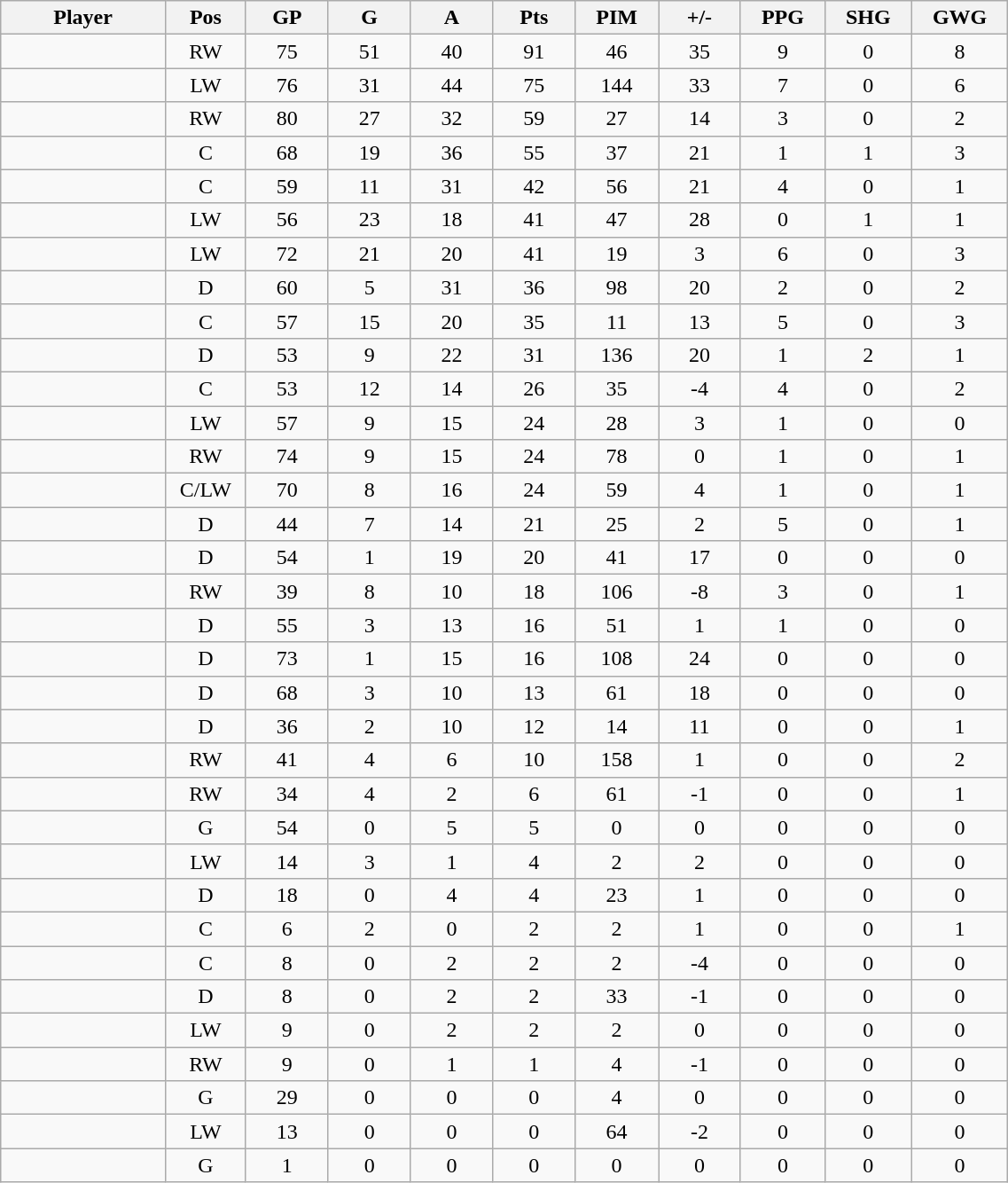<table class="wikitable sortable" width="60%">
<tr ALIGN="center">
<th bgcolor="#DDDDFF" width="10%">Player</th>
<th bgcolor="#DDDDFF" width="3%" title="Position">Pos</th>
<th bgcolor="#DDDDFF" width="5%" title="Games played">GP</th>
<th bgcolor="#DDDDFF" width="5%" title="Goals">G</th>
<th bgcolor="#DDDDFF" width="5%" title="Assists">A</th>
<th bgcolor="#DDDDFF" width="5%" title="Points">Pts</th>
<th bgcolor="#DDDDFF" width="5%" title="Penalties in Minutes">PIM</th>
<th bgcolor="#DDDDFF" width="5%" title="Plus/Minus">+/-</th>
<th bgcolor="#DDDDFF" width="5%" title="Power Play Goals">PPG</th>
<th bgcolor="#DDDDFF" width="5%" title="Short-handed Goals">SHG</th>
<th bgcolor="#DDDDFF" width="5%" title="Game-winning Goals">GWG</th>
</tr>
<tr align="center">
<td align="right"></td>
<td>RW</td>
<td>75</td>
<td>51</td>
<td>40</td>
<td>91</td>
<td>46</td>
<td>35</td>
<td>9</td>
<td>0</td>
<td>8</td>
</tr>
<tr align="center">
<td align="right"></td>
<td>LW</td>
<td>76</td>
<td>31</td>
<td>44</td>
<td>75</td>
<td>144</td>
<td>33</td>
<td>7</td>
<td>0</td>
<td>6</td>
</tr>
<tr align="center">
<td align="right"></td>
<td>RW</td>
<td>80</td>
<td>27</td>
<td>32</td>
<td>59</td>
<td>27</td>
<td>14</td>
<td>3</td>
<td>0</td>
<td>2</td>
</tr>
<tr align="center">
<td align="right"></td>
<td>C</td>
<td>68</td>
<td>19</td>
<td>36</td>
<td>55</td>
<td>37</td>
<td>21</td>
<td>1</td>
<td>1</td>
<td>3</td>
</tr>
<tr align="center">
<td align="right"></td>
<td>C</td>
<td>59</td>
<td>11</td>
<td>31</td>
<td>42</td>
<td>56</td>
<td>21</td>
<td>4</td>
<td>0</td>
<td>1</td>
</tr>
<tr align="center">
<td align="right"></td>
<td>LW</td>
<td>56</td>
<td>23</td>
<td>18</td>
<td>41</td>
<td>47</td>
<td>28</td>
<td>0</td>
<td>1</td>
<td>1</td>
</tr>
<tr align="center">
<td align="right"></td>
<td>LW</td>
<td>72</td>
<td>21</td>
<td>20</td>
<td>41</td>
<td>19</td>
<td>3</td>
<td>6</td>
<td>0</td>
<td>3</td>
</tr>
<tr align="center">
<td align="right"></td>
<td>D</td>
<td>60</td>
<td>5</td>
<td>31</td>
<td>36</td>
<td>98</td>
<td>20</td>
<td>2</td>
<td>0</td>
<td>2</td>
</tr>
<tr align="center">
<td align="right"></td>
<td>C</td>
<td>57</td>
<td>15</td>
<td>20</td>
<td>35</td>
<td>11</td>
<td>13</td>
<td>5</td>
<td>0</td>
<td>3</td>
</tr>
<tr align="center">
<td align="right"></td>
<td>D</td>
<td>53</td>
<td>9</td>
<td>22</td>
<td>31</td>
<td>136</td>
<td>20</td>
<td>1</td>
<td>2</td>
<td>1</td>
</tr>
<tr align="center">
<td align="right"></td>
<td>C</td>
<td>53</td>
<td>12</td>
<td>14</td>
<td>26</td>
<td>35</td>
<td>-4</td>
<td>4</td>
<td>0</td>
<td>2</td>
</tr>
<tr align="center">
<td align="right"></td>
<td>LW</td>
<td>57</td>
<td>9</td>
<td>15</td>
<td>24</td>
<td>28</td>
<td>3</td>
<td>1</td>
<td>0</td>
<td>0</td>
</tr>
<tr align="center">
<td align="right"></td>
<td>RW</td>
<td>74</td>
<td>9</td>
<td>15</td>
<td>24</td>
<td>78</td>
<td>0</td>
<td>1</td>
<td>0</td>
<td>1</td>
</tr>
<tr align="center">
<td align="right"></td>
<td>C/LW</td>
<td>70</td>
<td>8</td>
<td>16</td>
<td>24</td>
<td>59</td>
<td>4</td>
<td>1</td>
<td>0</td>
<td>1</td>
</tr>
<tr align="center">
<td align="right"></td>
<td>D</td>
<td>44</td>
<td>7</td>
<td>14</td>
<td>21</td>
<td>25</td>
<td>2</td>
<td>5</td>
<td>0</td>
<td>1</td>
</tr>
<tr align="center">
<td align="right"></td>
<td>D</td>
<td>54</td>
<td>1</td>
<td>19</td>
<td>20</td>
<td>41</td>
<td>17</td>
<td>0</td>
<td>0</td>
<td>0</td>
</tr>
<tr align="center">
<td align="right"></td>
<td>RW</td>
<td>39</td>
<td>8</td>
<td>10</td>
<td>18</td>
<td>106</td>
<td>-8</td>
<td>3</td>
<td>0</td>
<td>1</td>
</tr>
<tr align="center">
<td align="right"></td>
<td>D</td>
<td>55</td>
<td>3</td>
<td>13</td>
<td>16</td>
<td>51</td>
<td>1</td>
<td>1</td>
<td>0</td>
<td>0</td>
</tr>
<tr align="center">
<td align="right"></td>
<td>D</td>
<td>73</td>
<td>1</td>
<td>15</td>
<td>16</td>
<td>108</td>
<td>24</td>
<td>0</td>
<td>0</td>
<td>0</td>
</tr>
<tr align="center">
<td align="right"></td>
<td>D</td>
<td>68</td>
<td>3</td>
<td>10</td>
<td>13</td>
<td>61</td>
<td>18</td>
<td>0</td>
<td>0</td>
<td>0</td>
</tr>
<tr align="center">
<td align="right"></td>
<td>D</td>
<td>36</td>
<td>2</td>
<td>10</td>
<td>12</td>
<td>14</td>
<td>11</td>
<td>0</td>
<td>0</td>
<td>1</td>
</tr>
<tr align="center">
<td align="right"></td>
<td>RW</td>
<td>41</td>
<td>4</td>
<td>6</td>
<td>10</td>
<td>158</td>
<td>1</td>
<td>0</td>
<td>0</td>
<td>2</td>
</tr>
<tr align="center">
<td align="right"></td>
<td>RW</td>
<td>34</td>
<td>4</td>
<td>2</td>
<td>6</td>
<td>61</td>
<td>-1</td>
<td>0</td>
<td>0</td>
<td>1</td>
</tr>
<tr align="center">
<td align="right"></td>
<td>G</td>
<td>54</td>
<td>0</td>
<td>5</td>
<td>5</td>
<td>0</td>
<td>0</td>
<td>0</td>
<td>0</td>
<td>0</td>
</tr>
<tr align="center">
<td align="right"></td>
<td>LW</td>
<td>14</td>
<td>3</td>
<td>1</td>
<td>4</td>
<td>2</td>
<td>2</td>
<td>0</td>
<td>0</td>
<td>0</td>
</tr>
<tr align="center">
<td align="right"></td>
<td>D</td>
<td>18</td>
<td>0</td>
<td>4</td>
<td>4</td>
<td>23</td>
<td>1</td>
<td>0</td>
<td>0</td>
<td>0</td>
</tr>
<tr align="center">
<td align="right"></td>
<td>C</td>
<td>6</td>
<td>2</td>
<td>0</td>
<td>2</td>
<td>2</td>
<td>1</td>
<td>0</td>
<td>0</td>
<td>1</td>
</tr>
<tr align="center">
<td align="right"></td>
<td>C</td>
<td>8</td>
<td>0</td>
<td>2</td>
<td>2</td>
<td>2</td>
<td>-4</td>
<td>0</td>
<td>0</td>
<td>0</td>
</tr>
<tr align="center">
<td align="right"></td>
<td>D</td>
<td>8</td>
<td>0</td>
<td>2</td>
<td>2</td>
<td>33</td>
<td>-1</td>
<td>0</td>
<td>0</td>
<td>0</td>
</tr>
<tr align="center">
<td align="right"></td>
<td>LW</td>
<td>9</td>
<td>0</td>
<td>2</td>
<td>2</td>
<td>2</td>
<td>0</td>
<td>0</td>
<td>0</td>
<td>0</td>
</tr>
<tr align="center">
<td align="right"></td>
<td>RW</td>
<td>9</td>
<td>0</td>
<td>1</td>
<td>1</td>
<td>4</td>
<td>-1</td>
<td>0</td>
<td>0</td>
<td>0</td>
</tr>
<tr align="center">
<td align="right"></td>
<td>G</td>
<td>29</td>
<td>0</td>
<td>0</td>
<td>0</td>
<td>4</td>
<td>0</td>
<td>0</td>
<td>0</td>
<td>0</td>
</tr>
<tr align="center">
<td align="right"></td>
<td>LW</td>
<td>13</td>
<td>0</td>
<td>0</td>
<td>0</td>
<td>64</td>
<td>-2</td>
<td>0</td>
<td>0</td>
<td>0</td>
</tr>
<tr align="center">
<td align="right"></td>
<td>G</td>
<td>1</td>
<td>0</td>
<td>0</td>
<td>0</td>
<td>0</td>
<td>0</td>
<td>0</td>
<td>0</td>
<td>0</td>
</tr>
</table>
